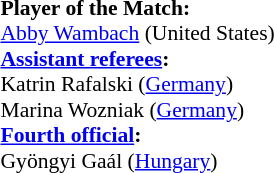<table width=50% style="font-size: 90%">
<tr>
<td><br><strong>Player of the Match:</strong>
<br><a href='#'>Abby Wambach</a> (United States)<br><strong><a href='#'>Assistant referees</a>:</strong>
<br>Katrin Rafalski (<a href='#'>Germany</a>)
<br>Marina Wozniak (<a href='#'>Germany</a>)
<br><strong><a href='#'>Fourth official</a>:</strong>
<br>Gyöngyi Gaál (<a href='#'>Hungary</a>)</td>
</tr>
</table>
